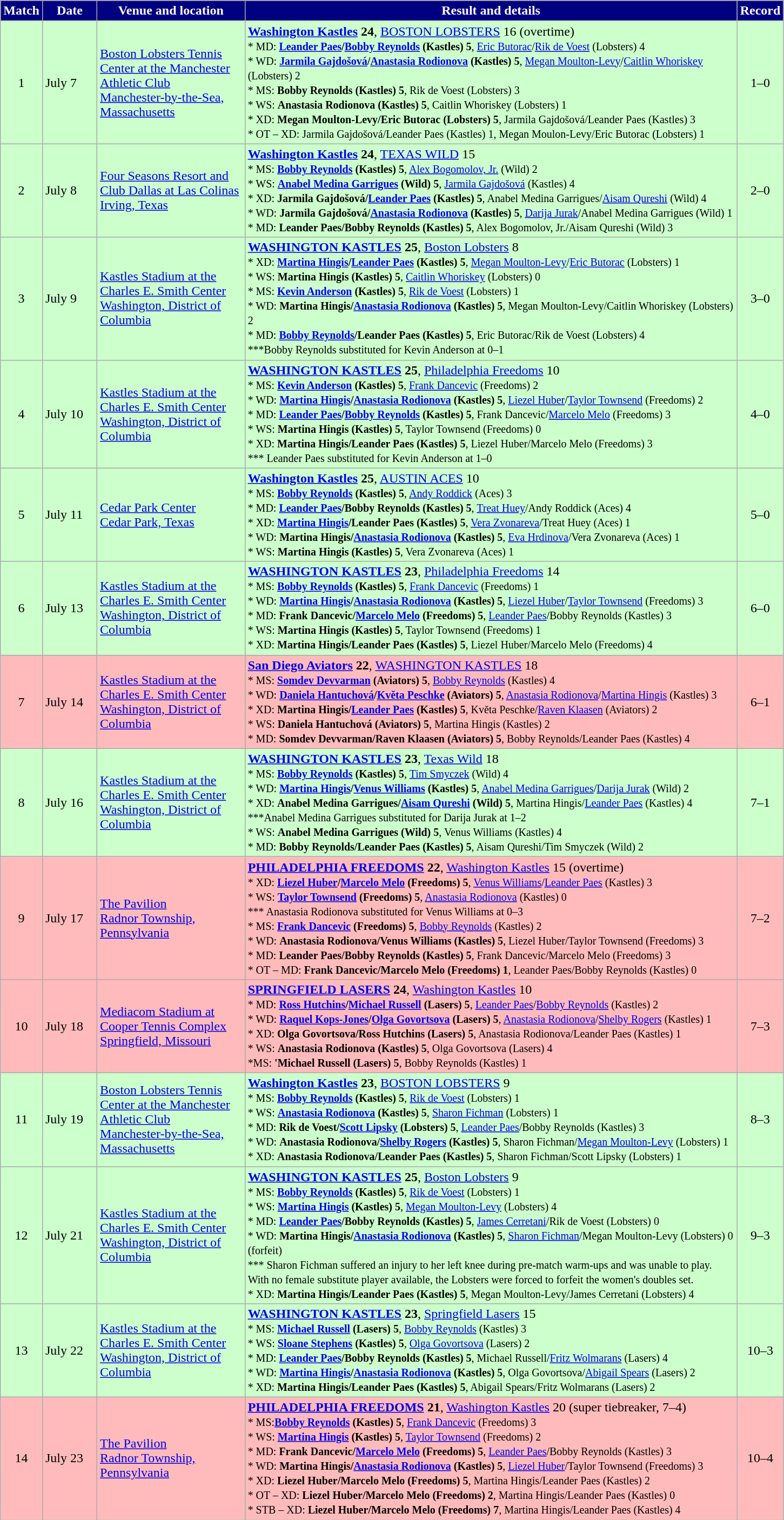<table class="wikitable" style="text-align:left">
<tr>
<th style="background:navy; color:#fff" width="25px">Match</th>
<th style="background:navy; color:#fff" width="60px">Date</th>
<th style="background:navy; color:#fff" width="175px">Venue and location</th>
<th style="background:navy; color:#fff" width="600px">Result and details</th>
<th style="background:navy; color:#fff" width="25px">Record</th>
</tr>
<tr bgcolor="CCFFCC">
<td style="text-align:center">1</td>
<td>July 7</td>
<td><a href='#'>Boston Lobsters Tennis Center at the Manchester Athletic Club</a><br><a href='#'>Manchester-by-the-Sea, Massachusetts</a></td>
<td><strong><a href='#'>Washington Kastles</a> 24</strong>, <a href='#'>BOSTON LOBSTERS</a> 16 (overtime)<br><small>* MD: <strong><a href='#'>Leander Paes</a>/<a href='#'>Bobby Reynolds</a> (Kastles) 5</strong>, <a href='#'>Eric Butorac</a>/<a href='#'>Rik de Voest</a> (Lobsters) 4<br>* WD: <strong><a href='#'>Jarmila Gajdošová</a>/<a href='#'>Anastasia Rodionova</a> (Kastles) 5</strong>, <a href='#'>Megan Moulton-Levy</a>/<a href='#'>Caitlin Whoriskey</a> (Lobsters) 2<br>* MS: <strong>Bobby Reynolds (Kastles) 5</strong>, Rik de Voest (Lobsters) 3<br>* WS: <strong>Anastasia Rodionova (Kastles) 5</strong>, Caitlin Whoriskey (Lobsters) 1<br>* XD: <strong>Megan Moulton-Levy/Eric Butorac (Lobsters) 5</strong>, Jarmila Gajdošová/Leander Paes (Kastles) 3<br>* OT – XD: Jarmila Gajdošová/Leander Paes (Kastles) 1, Megan Moulon-Levy/Eric Butorac (Lobsters) 1</small></td>
<td style="text-align:center">1–0</td>
</tr>
<tr bgcolor="CCFFCC">
<td style="text-align:center">2</td>
<td>July 8</td>
<td><a href='#'>Four Seasons Resort and Club Dallas at Las Colinas</a><br><a href='#'>Irving, Texas</a></td>
<td><strong><a href='#'>Washington Kastles</a> 24</strong>, <a href='#'>TEXAS WILD</a> 15<br><small>* MS: <strong><a href='#'>Bobby Reynolds</a> (Kastles) 5</strong>, <a href='#'>Alex Bogomolov, Jr.</a> (Wild) 2<br>* WS: <strong><a href='#'>Anabel Medina Garrigues</a> (Wild) 5</strong>, <a href='#'>Jarmila Gajdošová</a> (Kastles) 4<br>* XD: <strong>Jarmila Gajdošová/<a href='#'>Leander Paes</a> (Kastles) 5</strong>, Anabel Medina Garrigues/<a href='#'>Aisam Qureshi</a> (Wild) 4<br>* WD: <strong>Jarmila Gajdošová/<a href='#'>Anastasia Rodionova</a> (Kastles) 5</strong>, <a href='#'>Darija Jurak</a>/Anabel Medina Garrigues (Wild) 1<br>* MD: <strong>Leander Paes/Bobby Reynolds (Kastles) 5</strong>, Alex Bogomolov, Jr./Aisam Qureshi (Wild) 3</small></td>
<td style="text-align:center">2–0</td>
</tr>
<tr bgcolor="CCFFCC">
<td style="text-align:center">3</td>
<td>July 9</td>
<td><a href='#'>Kastles Stadium at the Charles E. Smith Center</a><br><a href='#'>Washington, District of Columbia</a></td>
<td><strong><a href='#'>WASHINGTON KASTLES</a> 25</strong>, <a href='#'>Boston Lobsters</a> 8<br><small>* XD: <strong><a href='#'>Martina Hingis</a>/<a href='#'>Leander Paes</a> (Kastles) 5</strong>, <a href='#'>Megan Moulton-Levy</a>/<a href='#'>Eric Butorac</a> (Lobsters) 1<br>* WS: <strong>Martina Hingis (Kastles) 5</strong>, <a href='#'>Caitlin Whoriskey</a> (Lobsters) 0<br>* MS: <strong><a href='#'>Kevin Anderson</a> (Kastles) 5</strong>, <a href='#'>Rik de Voest</a> (Lobsters) 1<br>* WD: <strong>Martina Hingis/<a href='#'>Anastasia Rodionova</a> (Kastles) 5</strong>, Megan Moulton-Levy/Caitlin Whoriskey (Lobsters) 2<br>* MD: <strong><a href='#'>Bobby Reynolds</a>/Leander Paes (Kastles) 5</strong>, Eric Butorac/Rik de Voest (Lobsters) 4<br>***Bobby Reynolds substituted for Kevin Anderson at 0–1</small></td>
<td style="text-align:center">3–0</td>
</tr>
<tr bgcolor="CCFFCC">
<td style="text-align:center">4</td>
<td>July 10</td>
<td><a href='#'>Kastles Stadium at the Charles E. Smith Center</a><br><a href='#'>Washington, District of Columbia</a></td>
<td><strong><a href='#'>WASHINGTON KASTLES</a> 25</strong>, <a href='#'>Philadelphia Freedoms</a> 10<br><small>* MS: <strong><a href='#'>Kevin Anderson</a> (Kastles) 5</strong>, <a href='#'>Frank Dancevic</a> (Freedoms) 2<br>* WD: <strong><a href='#'>Martina Hingis</a>/<a href='#'>Anastasia Rodionova</a> (Kastles) 5</strong>, <a href='#'>Liezel Huber</a>/<a href='#'>Taylor Townsend</a> (Freedoms) 2<br>* MD: <strong><a href='#'>Leander Paes</a>/<a href='#'>Bobby Reynolds</a> (Kastles) 5</strong>, Frank Dancevic/<a href='#'>Marcelo Melo</a> (Freedoms) 3<br>* WS: <strong>Martina Hingis (Kastles) 5</strong>, Taylor Townsend (Freedoms) 0<br>* XD: <strong>Martina Hingis/Leander Paes (Kastles) 5</strong>, Liezel Huber/Marcelo Melo (Freedoms) 3<br>*** Leander Paes substituted for Kevin Anderson at 1–0</small></td>
<td style="text-align:center">4–0</td>
</tr>
<tr bgcolor="CCFFCC">
<td style="text-align:center">5</td>
<td>July 11</td>
<td><a href='#'>Cedar Park Center</a><br><a href='#'>Cedar Park, Texas</a></td>
<td><strong><a href='#'>Washington Kastles</a> 25</strong>, <a href='#'>AUSTIN ACES</a> 10<br><small>* MS: <strong><a href='#'>Bobby Reynolds</a> (Kastles) 5</strong>, <a href='#'>Andy Roddick</a> (Aces) 3<br>* MD: <strong><a href='#'>Leander Paes</a>/Bobby Reynolds (Kastles) 5</strong>, <a href='#'>Treat Huey</a>/Andy Roddick (Aces) 4<br>* XD: <strong><a href='#'>Martina Hingis</a>/Leander Paes (Kastles) 5</strong>, <a href='#'>Vera Zvonareva</a>/Treat Huey (Aces) 1<br>* WD: <strong>Martina Hingis/<a href='#'>Anastasia Rodionova</a> (Kastles) 5</strong>, <a href='#'>Eva Hrdinova</a>/Vera Zvonareva (Aces) 1<br>* WS: <strong>Martina Hingis (Kastles) 5</strong>, Vera Zvonareva (Aces) 1</small></td>
<td style="text-align:center">5–0</td>
</tr>
<tr bgcolor="CCFFCC">
<td style="text-align:center">6</td>
<td>July 13</td>
<td><a href='#'>Kastles Stadium at the Charles E. Smith Center</a><br><a href='#'>Washington, District of Columbia</a></td>
<td><strong><a href='#'>WASHINGTON KASTLES</a> 23</strong>, <a href='#'>Philadelphia Freedoms</a> 14<br><small>* MS: <strong><a href='#'>Bobby Reynolds</a> (Kastles) 5</strong>, <a href='#'>Frank Dancevic</a> (Freedoms) 1<br>* WD: <strong><a href='#'>Martina Hingis</a>/<a href='#'>Anastasia Rodionova</a> (Kastles) 5</strong>, <a href='#'>Liezel Huber</a>/<a href='#'>Taylor Townsend</a> (Freedoms) 3<br>* MD: <strong>Frank Dancevic/<a href='#'>Marcelo Melo</a> (Freedoms) 5</strong>, <a href='#'>Leander Paes</a>/Bobby Reynolds (Kastles) 3<br>* WS: <strong>Martina Hingis (Kastles) 5</strong>, Taylor Townsend (Freedoms) 1<br>* XD: <strong>Martina Hingis/Leander Paes (Kastles) 5</strong>, Liezel Huber/Marcelo Melo (Freedoms) 4</small></td>
<td style="text-align:center">6–0</td>
</tr>
<tr bgcolor="FFBBBB">
<td style="text-align:center">7</td>
<td>July 14</td>
<td><a href='#'>Kastles Stadium at the Charles E. Smith Center</a><br><a href='#'>Washington, District of Columbia</a></td>
<td><strong><a href='#'>San Diego Aviators</a> 22</strong>, <a href='#'>WASHINGTON KASTLES</a> 18<br><small>* MS: <strong><a href='#'>Somdev Devvarman</a> (Aviators) 5</strong>, <a href='#'>Bobby Reynolds</a> (Kastles) 4<br>* WD: <strong><a href='#'>Daniela Hantuchová</a>/<a href='#'>Květa Peschke</a> (Aviators) 5</strong>, <a href='#'>Anastasia Rodionova</a>/<a href='#'>Martina Hingis</a> (Kastles) 3<br>* XD: <strong>Martina Hingis/<a href='#'>Leander Paes</a> (Kastles) 5</strong>, Květa Peschke/<a href='#'>Raven Klaasen</a> (Aviators) 2<br>* WS: <strong>Daniela Hantuchová (Aviators) 5</strong>, Martina Hingis (Kastles) 2<br>* MD: <strong>Somdev Devvarman/Raven Klaasen (Aviators) 5</strong>, Bobby Reynolds/Leander Paes (Kastles) 4</small></td>
<td style="text-align:center">6–1</td>
</tr>
<tr bgcolor="CCFFCC">
<td style="text-align:center">8</td>
<td>July 16</td>
<td><a href='#'>Kastles Stadium at the Charles E. Smith Center</a><br><a href='#'>Washington, District of Columbia</a></td>
<td><strong><a href='#'>WASHINGTON KASTLES</a> 23</strong>, <a href='#'>Texas Wild</a> 18<br><small>* MS: <strong><a href='#'>Bobby Reynolds</a> (Kastles) 5</strong>, <a href='#'>Tim Smyczek</a> (Wild) 4<br>* WD: <strong><a href='#'>Martina Hingis</a>/<a href='#'>Venus Williams</a> (Kastles) 5</strong>, <a href='#'>Anabel Medina Garrigues</a>/<a href='#'>Darija Jurak</a> (Wild) 2<br>* XD: <strong>Anabel Medina Garrigues/<a href='#'>Aisam Qureshi</a> (Wild) 5</strong>, Martina Hingis/<a href='#'>Leander Paes</a> (Kastles) 4<br>***Anabel Medina Garrigues substituted for Darija Jurak at 1–2<br>* WS: <strong>Anabel Medina Garrigues (Wild) 5</strong>, Venus Williams (Kastles) 4<br>* MD: <strong>Bobby Reynolds/Leander Paes (Kastles) 5</strong>, Aisam Qureshi/Tim Smyczek (Wild) 2</small></td>
<td style="text-align:center">7–1</td>
</tr>
<tr bgcolor="FFBBBB">
<td style="text-align:center">9</td>
<td>July 17</td>
<td><a href='#'>The Pavilion</a><br><a href='#'>Radnor Township, Pennsylvania</a></td>
<td><strong><a href='#'>PHILADELPHIA FREEDOMS</a> 22</strong>, <a href='#'>Washington Kastles</a> 15 (overtime)<br><small>* XD: <strong><a href='#'>Liezel Huber</a>/<a href='#'>Marcelo Melo</a> (Freedoms) 5</strong>, <a href='#'>Venus Williams</a>/<a href='#'>Leander Paes</a> (Kastles) 3<br>* WS: <strong><a href='#'>Taylor Townsend</a> (Freedoms) 5</strong>, <a href='#'>Anastasia Rodionova</a> (Kastles) 0<br>*** Anastasia Rodionova substituted for Venus Williams at 0–3<br>* MS: <strong><a href='#'>Frank Dancevic</a> (Freedoms) 5</strong>, <a href='#'>Bobby Reynolds</a> (Kastles) 2<br>* WD: <strong>Anastasia Rodionova/Venus Williams (Kastles) 5</strong>, Liezel Huber/Taylor Townsend (Freedoms) 3<br>* MD: <strong>Leander Paes/Bobby Reynolds (Kastles) 5</strong>, Frank Dancevic/Marcelo Melo (Freedoms) 3<br>* OT – MD: <strong>Frank Dancevic/Marcelo Melo (Freedoms) 1</strong>, Leander Paes/Bobby Reynolds (Kastles) 0</small></td>
<td style="text-align:center">7–2</td>
</tr>
<tr bgcolor="FFBBBB">
<td style="text-align:center">10</td>
<td>July 18</td>
<td><a href='#'>Mediacom Stadium at Cooper Tennis Complex</a><br><a href='#'>Springfield, Missouri</a></td>
<td><strong><a href='#'>SPRINGFIELD LASERS</a> 24</strong>, <a href='#'>Washington Kastles</a> 10<br><small>* MD: <strong><a href='#'>Ross Hutchins</a>/<a href='#'>Michael Russell</a> (Lasers) 5</strong>, <a href='#'>Leander Paes</a>/<a href='#'>Bobby Reynolds</a> (Kastles) 2<br>* WD: <strong><a href='#'>Raquel Kops-Jones</a>/<a href='#'>Olga Govortsova</a> (Lasers) 5</strong>, <a href='#'>Anastasia Rodionova</a>/<a href='#'>Shelby Rogers</a> (Kastles) 1<br>* XD: <strong>Olga Govortsova/Ross Hutchins (Lasers) 5</strong>, Anastasia Rodionova/Leander Paes (Kastles) 1<br>* WS: <strong>Anastasia Rodionova (Kastles) 5</strong>, Olga Govortsova (Lasers) 4<br>*MS: <strong>'Michael Russell (Lasers) 5</strong>, Bobby Reynolds (Kastles) 1</small></td>
<td style="text-align:center">7–3</td>
</tr>
<tr bgcolor="CCFFCC">
<td style="text-align:center">11</td>
<td>July 19</td>
<td><a href='#'>Boston Lobsters Tennis Center at the Manchester Athletic Club</a><br><a href='#'>Manchester-by-the-Sea, Massachusetts</a></td>
<td><strong><a href='#'>Washington Kastles</a> 23</strong>, <a href='#'>BOSTON LOBSTERS</a> 9<br><small>* MS: <strong><a href='#'>Bobby Reynolds</a> (Kastles) 5</strong>, <a href='#'>Rik de Voest</a> (Lobsters) 1<br>* WS: <strong><a href='#'>Anastasia Rodionova</a> (Kastles) 5</strong>, <a href='#'>Sharon Fichman</a> (Lobsters) 1<br>* MD: <strong>Rik de Voest/<a href='#'>Scott Lipsky</a> (Lobsters) 5</strong>, <a href='#'>Leander Paes</a>/Bobby Reynolds (Kastles) 3<br>* WD: <strong>Anastasia Rodionova/<a href='#'>Shelby Rogers</a> (Kastles) 5</strong>, Sharon Fichman/<a href='#'>Megan Moulton-Levy</a> (Lobsters) 1<br>* XD: <strong>Anastasia Rodionova/Leander Paes (Kastles) 5</strong>, Sharon Fichman/Scott Lipsky (Lobsters) 1</small></td>
<td style="text-align:center">8–3</td>
</tr>
<tr bgcolor="CCFFCC">
<td style="text-align:center">12</td>
<td>July 21</td>
<td><a href='#'>Kastles Stadium at the Charles E. Smith Center</a><br><a href='#'>Washington, District of Columbia</a></td>
<td><strong><a href='#'>WASHINGTON KASTLES</a> 25</strong>, <a href='#'>Boston Lobsters</a> 9<br><small>* MS: <strong><a href='#'>Bobby Reynolds</a> (Kastles) 5</strong>, <a href='#'>Rik de Voest</a> (Lobsters) 1<br>* WS: <strong><a href='#'>Martina Hingis</a> (Kastles) 5</strong>, <a href='#'>Megan Moulton-Levy</a> (Lobsters) 4<br>* MD: <strong><a href='#'>Leander Paes</a>/Bobby Reynolds (Kastles) 5</strong>, <a href='#'>James Cerretani</a>/Rik de Voest (Lobsters) 0<br>* WD: <strong>Martina Hingis/<a href='#'>Anastasia Rodionova</a> (Kastles) 5</strong>, <a href='#'>Sharon Fichman</a>/Megan Moulton-Levy (Lobsters) 0 (forfeit)<br>*** Sharon Fichman suffered an injury to her left knee during pre-match warm-ups and was unable to play. With no female substitute player available, the Lobsters were forced to forfeit the women's doubles set.<br>* XD: <strong>Martina Hingis/Leander Paes (Kastles) 5</strong>, Megan Moulton-Levy/James Cerretani (Lobsters) 4</small></td>
<td style="text-align:center">9–3</td>
</tr>
<tr bgcolor="CCFFCC">
<td style="text-align:center">13</td>
<td>July 22</td>
<td><a href='#'>Kastles Stadium at the Charles E. Smith Center</a><br><a href='#'>Washington, District of Columbia</a></td>
<td><strong><a href='#'>WASHINGTON KASTLES</a> 23</strong>, <a href='#'>Springfield Lasers</a> 15<br><small>* MS: <strong><a href='#'>Michael Russell</a> (Lasers) 5</strong>, <a href='#'>Bobby Reynolds</a> (Kastles) 3<br>* WS: <strong><a href='#'>Sloane Stephens</a> (Kastles) 5</strong>, <a href='#'>Olga Govortsova</a> (Lasers) 2<br>* MD: <strong><a href='#'>Leander Paes</a>/Bobby Reynolds (Kastles) 5</strong>, Michael Russell/<a href='#'>Fritz Wolmarans</a> (Lasers) 4<br>* WD: <strong><a href='#'>Martina Hingis</a>/<a href='#'>Anastasia Rodionova</a> (Kastles) 5</strong>, Olga Govortsova/<a href='#'>Abigail Spears</a> (Lasers) 2<br>* XD: <strong>Martina Hingis/Leander Paes (Kastles) 5</strong>, Abigail Spears/Fritz Wolmarans (Lasers) 2</small></td>
<td style="text-align:center">10–3</td>
</tr>
<tr bgcolor="FFBBBB">
<td style="text-align:center">14</td>
<td>July 23</td>
<td><a href='#'>The Pavilion</a><br><a href='#'>Radnor Township, Pennsylvania</a></td>
<td><strong><a href='#'>PHILADELPHIA FREEDOMS</a> 21</strong>, <a href='#'>Washington Kastles</a> 20 (super tiebreaker, 7–4)<br><small>* MS:<strong><a href='#'>Bobby Reynolds</a> (Kastles) 5</strong>, <a href='#'>Frank Dancevic</a> (Freedoms) 3<br>* WS: <strong><a href='#'>Martina Hingis</a> (Kastles) 5</strong>, <a href='#'>Taylor Townsend</a> (Freedoms) 2<br>* MD: <strong>Frank Dancevic/<a href='#'>Marcelo Melo</a> (Freedoms) 5</strong>, <a href='#'>Leander Paes</a>/Bobby Reynolds (Kastles) 3<br>* WD: <strong>Martina Hingis/<a href='#'>Anastasia Rodionova</a> (Kastles) 5</strong>, <a href='#'>Liezel Huber</a>/Taylor Townsend (Freedoms) 3<br>* XD: <strong>Liezel Huber/Marcelo Melo (Freedoms) 5</strong>, Martina Hingis/Leander Paes (Kastles) 2<br>* OT – XD: <strong>Liezel Huber/Marcelo Melo (Freedoms) 2</strong>, Martina Hingis/Leander Paes (Kastles) 0<br>* STB – XD: <strong>Liezel Huber/Marcelo Melo (Freedoms) 7</strong>, Martina Hingis/Leander Paes (Kastles) 4</small></td>
<td style="text-align:center">10–4</td>
</tr>
</table>
